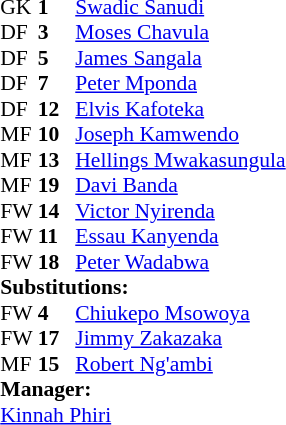<table style="font-size: 90%" cellspacing="0" cellpadding="0" align="center">
<tr>
<th width=25></th>
<th width=25></th>
</tr>
<tr>
<td>GK</td>
<td><strong>1</strong></td>
<td><a href='#'>Swadic Sanudi</a></td>
</tr>
<tr>
<td>DF</td>
<td><strong>3</strong></td>
<td><a href='#'>Moses Chavula</a></td>
<td></td>
</tr>
<tr>
<td>DF</td>
<td><strong>5</strong></td>
<td><a href='#'>James Sangala</a></td>
</tr>
<tr>
<td>DF</td>
<td><strong>7</strong></td>
<td><a href='#'>Peter Mponda</a></td>
</tr>
<tr>
<td>DF</td>
<td><strong>12</strong></td>
<td><a href='#'>Elvis Kafoteka</a></td>
</tr>
<tr>
<td>MF</td>
<td><strong>10</strong></td>
<td><a href='#'>Joseph Kamwendo</a></td>
<td></td>
<td></td>
</tr>
<tr>
<td>MF</td>
<td><strong>13</strong></td>
<td><a href='#'>Hellings Mwakasungula</a></td>
</tr>
<tr>
<td>MF</td>
<td><strong>19</strong></td>
<td><a href='#'>Davi Banda</a></td>
<td></td>
</tr>
<tr>
<td>FW</td>
<td><strong>14</strong></td>
<td><a href='#'>Victor Nyirenda</a></td>
<td></td>
<td></td>
</tr>
<tr>
<td>FW</td>
<td><strong>11</strong></td>
<td><a href='#'>Essau Kanyenda</a></td>
</tr>
<tr>
<td>FW</td>
<td><strong>18</strong></td>
<td><a href='#'>Peter Wadabwa</a></td>
<td></td>
<td></td>
</tr>
<tr>
<td colspan=3><strong>Substitutions:</strong></td>
</tr>
<tr>
<td>FW</td>
<td><strong>4</strong></td>
<td><a href='#'>Chiukepo Msowoya</a></td>
<td></td>
<td></td>
</tr>
<tr>
<td>FW</td>
<td><strong>17</strong></td>
<td><a href='#'>Jimmy Zakazaka</a></td>
<td></td>
<td></td>
</tr>
<tr>
<td>MF</td>
<td><strong>15</strong></td>
<td><a href='#'>Robert Ng'ambi</a></td>
<td></td>
<td></td>
</tr>
<tr>
<td colspan=3><strong>Manager:</strong></td>
</tr>
<tr>
<td colspan=3><a href='#'>Kinnah Phiri</a></td>
</tr>
</table>
